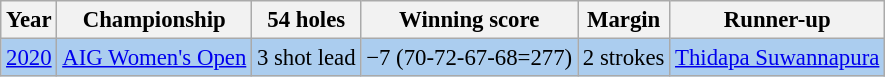<table class="wikitable" style="font-size:95%;">
<tr>
<th>Year</th>
<th>Championship</th>
<th>54 holes</th>
<th>Winning score</th>
<th>Margin</th>
<th>Runner-up</th>
</tr>
<tr style="background:#ABCDEF;">
<td><a href='#'>2020</a></td>
<td><a href='#'>AIG Women's Open</a></td>
<td>3 shot lead</td>
<td>−7 (70-72-67-68=277)</td>
<td>2 strokes</td>
<td> <a href='#'>Thidapa Suwannapura</a></td>
</tr>
</table>
